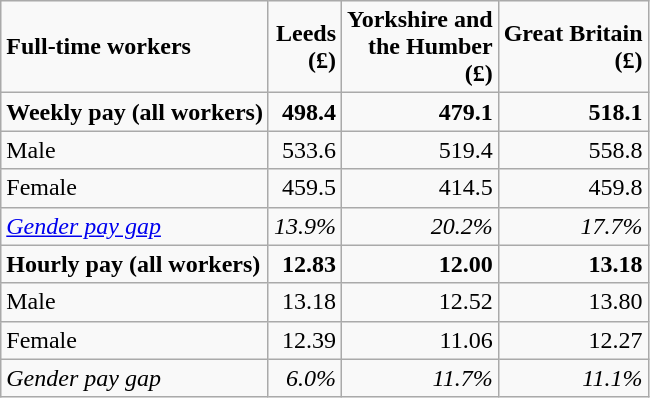<table class="wikitable" border="1" align=>
<tr>
<td><strong>Full-time workers </strong></td>
<td align=right><strong>Leeds <br>(£) </strong></td>
<td align=right><strong>Yorkshire and <br>the Humber <br>(£) </strong></td>
<td align=right><strong>Great Britain <br>(£)</strong></td>
</tr>
<tr>
<td><strong>Weekly pay (all workers) </strong></td>
<td align=right><strong>498.4 </strong></td>
<td align=right><strong>479.1 </strong></td>
<td align=right><strong>518.1</strong></td>
</tr>
<tr>
<td>Male</td>
<td align=right>533.6</td>
<td align=right>519.4</td>
<td align=right>558.8</td>
</tr>
<tr>
<td>Female</td>
<td align=right>459.5</td>
<td align=right>414.5</td>
<td align=right>459.8</td>
</tr>
<tr>
<td><em><a href='#'>Gender pay gap</a></em></td>
<td align=right><em>13.9% </em></td>
<td align=right><em>20.2% </em></td>
<td align=right><em>17.7%</em></td>
</tr>
<tr>
<td><strong>Hourly pay (all workers)</strong></td>
<td align=right><strong>12.83 </strong></td>
<td align=right><strong>12.00 </strong></td>
<td align=right><strong>13.18</strong></td>
</tr>
<tr>
<td>Male</td>
<td align=right>13.18</td>
<td align=right>12.52</td>
<td align=right>13.80</td>
</tr>
<tr>
<td>Female</td>
<td align=right>12.39</td>
<td align=right>11.06</td>
<td align=right>12.27</td>
</tr>
<tr>
<td><em>Gender pay gap</em></td>
<td align=right><em>6.0%</em></td>
<td align=right><em>11.7% </em></td>
<td align=right><em>11.1%</em></td>
</tr>
</table>
